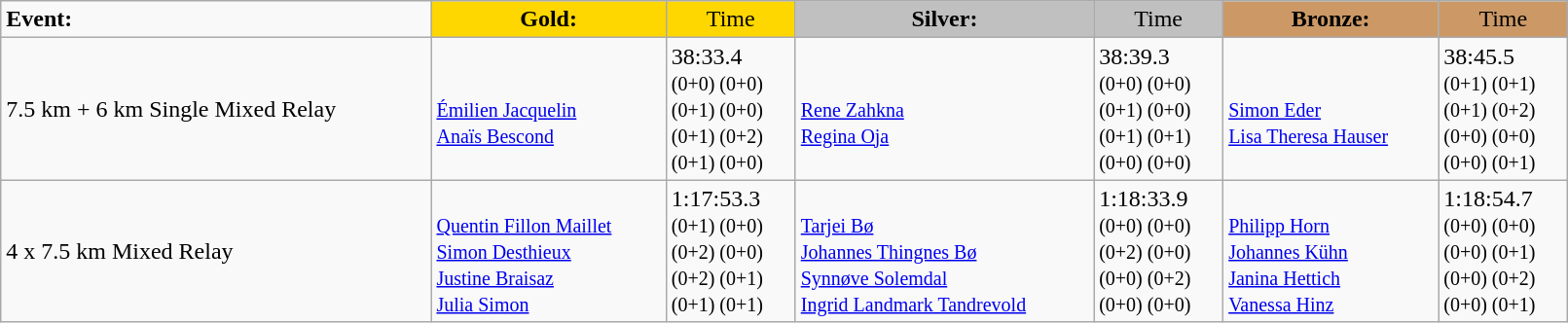<table class="wikitable" border="1" style="width:85%;">
<tr>
<td><strong>Event:</strong></td>
<td style="text-align:center;background-color:gold;"><strong>Gold:</strong></td>
<td style="text-align:center;background-color:gold;">Time</td>
<td style="text-align:center;background-color:silver;"><strong>Silver:</strong></td>
<td style="text-align:center;background-color:silver;">Time</td>
<td style="text-align:center;background-color:#CC9966;"><strong>Bronze:</strong></td>
<td style="text-align:center;background-color:#CC9966;">Time</td>
</tr>
<tr>
<td>7.5 km + 6 km Single Mixed Relay</td>
<td><strong></strong><br><small><a href='#'>Émilien Jacquelin</a><br><a href='#'>Anaïs Bescond</a></small></td>
<td>38:33.4<br><small>(0+0) (0+0)<br>(0+1) (0+0)<br>(0+1) (0+2)<br>(0+1) (0+0)</small></td>
<td><br><small><a href='#'>Rene Zahkna</a><br><a href='#'>Regina Oja</a></small></td>
<td>38:39.3<br><small>(0+0) (0+0)<br>(0+1) (0+0)<br>(0+1) (0+1)<br>(0+0) (0+0)</small></td>
<td><br><small><a href='#'>Simon Eder</a><br><a href='#'>Lisa Theresa Hauser</a></small></td>
<td>38:45.5<br><small>(0+1) (0+1)<br>(0+1) (0+2)<br>(0+0) (0+0)<br>(0+0) (0+1)</small></td>
</tr>
<tr>
<td>4 x 7.5 km Mixed Relay</td>
<td><strong></strong><br><small><a href='#'>Quentin Fillon Maillet</a><br><a href='#'>Simon Desthieux</a><br><a href='#'>Justine Braisaz</a><br><a href='#'>Julia Simon</a></small></td>
<td>1:17:53.3<br><small>(0+1) (0+0)<br>(0+2) (0+0)<br>(0+2) (0+1)<br>(0+1) (0+1)</small></td>
<td><br><small><a href='#'>Tarjei Bø</a><br><a href='#'>Johannes Thingnes Bø</a><br><a href='#'>Synnøve Solemdal</a><br><a href='#'>Ingrid Landmark Tandrevold</a></small></td>
<td>1:18:33.9<br><small>(0+0) (0+0)<br>(0+2) (0+0)<br>(0+0) (0+2)<br>(0+0) (0+0)</small></td>
<td><br><small><a href='#'>Philipp Horn</a><br><a href='#'>Johannes Kühn</a><br><a href='#'>Janina Hettich</a><br><a href='#'>Vanessa Hinz</a></small></td>
<td>1:18:54.7<br><small>(0+0) (0+0)<br>(0+0) (0+1)<br>(0+0) (0+2)<br>(0+0) (0+1)</small></td>
</tr>
</table>
